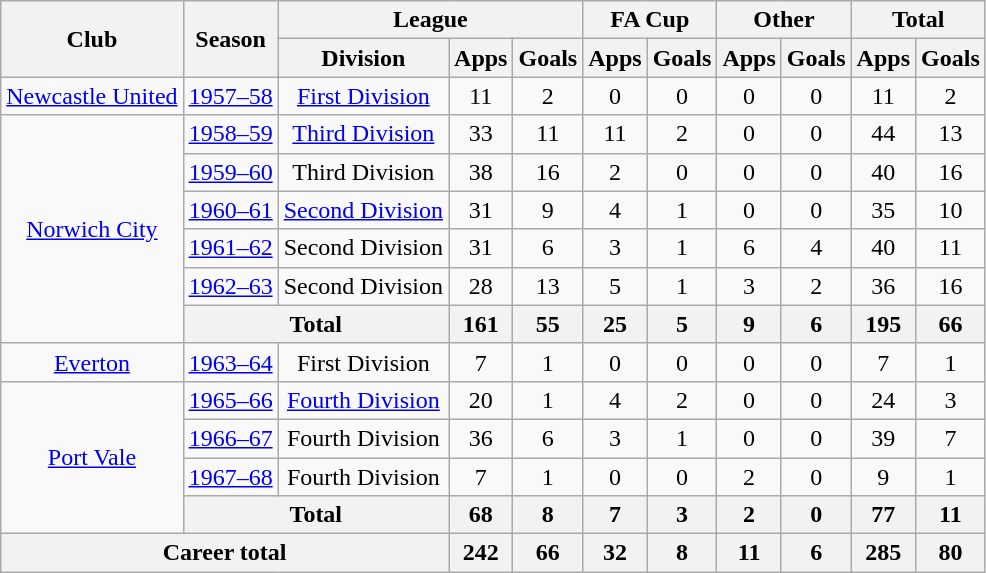<table class="wikitable" style="text-align: center;">
<tr>
<th rowspan="2">Club</th>
<th rowspan="2">Season</th>
<th colspan="3">League</th>
<th colspan="2">FA Cup</th>
<th colspan="2">Other</th>
<th colspan="2">Total</th>
</tr>
<tr>
<th>Division</th>
<th>Apps</th>
<th>Goals</th>
<th>Apps</th>
<th>Goals</th>
<th>Apps</th>
<th>Goals</th>
<th>Apps</th>
<th>Goals</th>
</tr>
<tr>
<td><a href='#'>Newcastle United</a></td>
<td><a href='#'>1957–58</a></td>
<td><a href='#'>First Division</a></td>
<td>11</td>
<td>2</td>
<td>0</td>
<td>0</td>
<td>0</td>
<td>0</td>
<td>11</td>
<td>2</td>
</tr>
<tr>
<td rowspan="6"><a href='#'>Norwich City</a></td>
<td><a href='#'>1958–59</a></td>
<td><a href='#'>Third Division</a></td>
<td>33</td>
<td>11</td>
<td>11</td>
<td>2</td>
<td>0</td>
<td>0</td>
<td>44</td>
<td>13</td>
</tr>
<tr>
<td><a href='#'>1959–60</a></td>
<td>Third Division</td>
<td>38</td>
<td>16</td>
<td>2</td>
<td>0</td>
<td>0</td>
<td>0</td>
<td>40</td>
<td>16</td>
</tr>
<tr>
<td><a href='#'>1960–61</a></td>
<td><a href='#'>Second Division</a></td>
<td>31</td>
<td>9</td>
<td>4</td>
<td>1</td>
<td>0</td>
<td>0</td>
<td>35</td>
<td>10</td>
</tr>
<tr>
<td><a href='#'>1961–62</a></td>
<td>Second Division</td>
<td>31</td>
<td>6</td>
<td>3</td>
<td>1</td>
<td>6</td>
<td>4</td>
<td>40</td>
<td>11</td>
</tr>
<tr>
<td><a href='#'>1962–63</a></td>
<td>Second Division</td>
<td>28</td>
<td>13</td>
<td>5</td>
<td>1</td>
<td>3</td>
<td>2</td>
<td>36</td>
<td>16</td>
</tr>
<tr>
<th colspan="2">Total</th>
<th>161</th>
<th>55</th>
<th>25</th>
<th>5</th>
<th>9</th>
<th>6</th>
<th>195</th>
<th>66</th>
</tr>
<tr>
<td><a href='#'>Everton</a></td>
<td><a href='#'>1963–64</a></td>
<td>First Division</td>
<td>7</td>
<td>1</td>
<td>0</td>
<td>0</td>
<td>0</td>
<td>0</td>
<td>7</td>
<td>1</td>
</tr>
<tr>
<td rowspan="4"><a href='#'>Port Vale</a></td>
<td><a href='#'>1965–66</a></td>
<td><a href='#'>Fourth Division</a></td>
<td>20</td>
<td>1</td>
<td>4</td>
<td>2</td>
<td>0</td>
<td>0</td>
<td>24</td>
<td>3</td>
</tr>
<tr>
<td><a href='#'>1966–67</a></td>
<td>Fourth Division</td>
<td>36</td>
<td>6</td>
<td>3</td>
<td>1</td>
<td>0</td>
<td>0</td>
<td>39</td>
<td>7</td>
</tr>
<tr>
<td><a href='#'>1967–68</a></td>
<td>Fourth Division</td>
<td>7</td>
<td>1</td>
<td>0</td>
<td>0</td>
<td>2</td>
<td>0</td>
<td>9</td>
<td>1</td>
</tr>
<tr>
<th colspan="2">Total</th>
<th>68</th>
<th>8</th>
<th>7</th>
<th>3</th>
<th>2</th>
<th>0</th>
<th>77</th>
<th>11</th>
</tr>
<tr>
<th colspan="3">Career total</th>
<th>242</th>
<th>66</th>
<th>32</th>
<th>8</th>
<th>11</th>
<th>6</th>
<th>285</th>
<th>80</th>
</tr>
</table>
